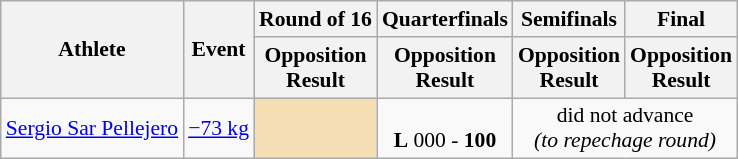<table class="wikitable" style="font-size:90%">
<tr>
<th rowspan="2">Athlete</th>
<th rowspan="2">Event</th>
<th>Round of 16</th>
<th>Quarterfinals</th>
<th>Semifinals</th>
<th>Final</th>
</tr>
<tr>
<th>Opposition<br>Result</th>
<th>Opposition<br>Result</th>
<th>Opposition<br>Result</th>
<th>Opposition<br>Result</th>
</tr>
<tr>
<td><a href='#'>Sergio Sar Pellejero</a></td>
<td><a href='#'>−73 kg</a></td>
<td align="center" bgcolor=wheat></td>
<td align=center><br><strong>L</strong> 000 - <strong>100</strong></td>
<td align=center colspan="5">did not advance<br><em>(to repechage round)</em></td>
</tr>
</table>
